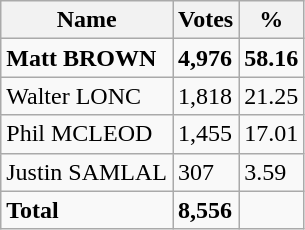<table class="wikitable">
<tr>
<th>Name</th>
<th>Votes</th>
<th>%</th>
</tr>
<tr>
<td><strong>Matt BROWN</strong></td>
<td><strong>4,976</strong></td>
<td><strong>58.16</strong></td>
</tr>
<tr>
<td>Walter LONC</td>
<td>1,818</td>
<td>21.25</td>
</tr>
<tr>
<td>Phil MCLEOD</td>
<td>1,455</td>
<td>17.01</td>
</tr>
<tr>
<td>Justin SAMLAL</td>
<td>307</td>
<td>3.59</td>
</tr>
<tr>
<td><strong>Total</strong></td>
<td><strong>8,556</strong></td>
<td></td>
</tr>
</table>
